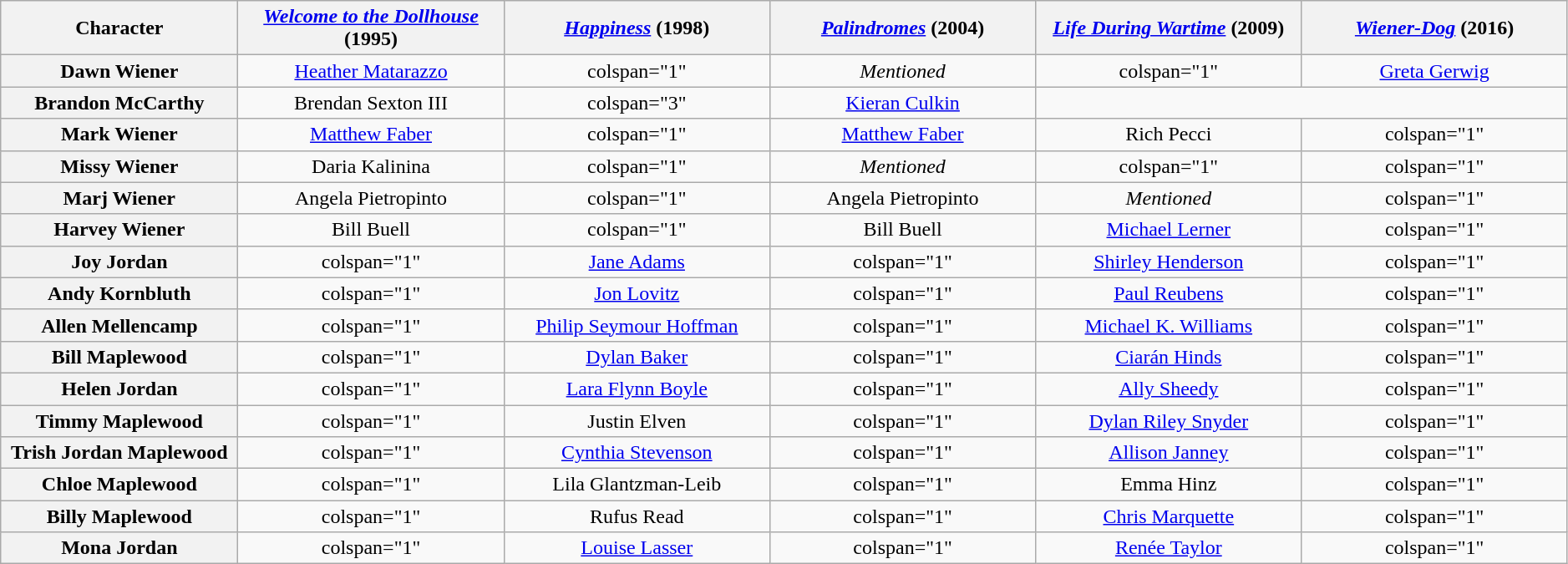<table class="wikitable" style="text-align: center; width: 99%;">
<tr>
<th scope="col" style="width: 15%;">Character</th>
<th scope="col" style="width: 16.8%;"><em><a href='#'>Welcome to the Dollhouse</a></em> (1995)</th>
<th scope="col" style="width: 16.8%;"><em><a href='#'>Happiness</a></em> (1998)</th>
<th scope="col" style="width: 16.8%;"><em><a href='#'>Palindromes</a></em> (2004)</th>
<th scope="col" style="width: 16.8%;"><em><a href='#'>Life During Wartime</a></em> (2009)</th>
<th scope="col" style="width: 16.8%;"><em><a href='#'>Wiener-Dog</a></em> (2016)</th>
</tr>
<tr>
<th scope="row">Dawn Wiener</th>
<td><a href='#'>Heather Matarazzo</a></td>
<td>colspan="1" </td>
<td><em>Mentioned</em></td>
<td>colspan="1" </td>
<td><a href='#'>Greta Gerwig</a></td>
</tr>
<tr>
<th scope="row">Brandon McCarthy</th>
<td>Brendan Sexton III</td>
<td>colspan="3" </td>
<td><a href='#'>Kieran Culkin</a></td>
</tr>
<tr>
<th scope="row">Mark Wiener</th>
<td><a href='#'>Matthew Faber</a></td>
<td>colspan="1" </td>
<td><a href='#'>Matthew Faber</a></td>
<td>Rich Pecci</td>
<td>colspan="1" </td>
</tr>
<tr>
<th>Missy Wiener</th>
<td>Daria Kalinina</td>
<td>colspan="1" </td>
<td><em>Mentioned</em></td>
<td>colspan="1" </td>
<td>colspan="1" </td>
</tr>
<tr>
<th scope="row">Marj Wiener</th>
<td>Angela Pietropinto</td>
<td>colspan="1" </td>
<td>Angela Pietropinto</td>
<td><em>Mentioned</em></td>
<td>colspan="1" </td>
</tr>
<tr>
<th scope="row">Harvey Wiener</th>
<td>Bill Buell</td>
<td>colspan="1" </td>
<td>Bill Buell</td>
<td><a href='#'>Michael Lerner</a></td>
<td>colspan="1" </td>
</tr>
<tr>
<th scope="row">Joy Jordan</th>
<td>colspan="1" </td>
<td><a href='#'>Jane Adams</a></td>
<td>colspan="1" </td>
<td><a href='#'>Shirley Henderson</a></td>
<td>colspan="1" </td>
</tr>
<tr>
<th scope="row">Andy Kornbluth</th>
<td>colspan="1" </td>
<td><a href='#'>Jon Lovitz</a></td>
<td>colspan="1" </td>
<td><a href='#'>Paul Reubens</a></td>
<td>colspan="1" </td>
</tr>
<tr>
<th scope="row">Allen Mellencamp</th>
<td>colspan="1" </td>
<td><a href='#'>Philip Seymour Hoffman</a></td>
<td>colspan="1" </td>
<td><a href='#'>Michael K. Williams</a></td>
<td>colspan="1" </td>
</tr>
<tr>
<th scope="row">Bill Maplewood</th>
<td>colspan="1" </td>
<td><a href='#'>Dylan Baker</a></td>
<td>colspan="1" </td>
<td><a href='#'>Ciarán Hinds</a></td>
<td>colspan="1" </td>
</tr>
<tr>
<th scope="row">Helen Jordan</th>
<td>colspan="1" </td>
<td><a href='#'>Lara Flynn Boyle</a></td>
<td>colspan="1" </td>
<td><a href='#'>Ally Sheedy</a></td>
<td>colspan="1" </td>
</tr>
<tr>
<th scope="row">Timmy Maplewood</th>
<td>colspan="1" </td>
<td>Justin Elven</td>
<td>colspan="1" </td>
<td><a href='#'>Dylan Riley Snyder</a></td>
<td>colspan="1" </td>
</tr>
<tr>
<th scope="row">Trish Jordan Maplewood</th>
<td>colspan="1" </td>
<td><a href='#'>Cynthia Stevenson</a></td>
<td>colspan="1" </td>
<td><a href='#'>Allison Janney</a></td>
<td>colspan="1" </td>
</tr>
<tr>
<th scope="row">Chloe Maplewood</th>
<td>colspan="1" </td>
<td>Lila Glantzman-Leib</td>
<td>colspan="1" </td>
<td>Emma Hinz</td>
<td>colspan="1" </td>
</tr>
<tr>
<th scope="row">Billy Maplewood</th>
<td>colspan="1" </td>
<td>Rufus Read</td>
<td>colspan="1" </td>
<td><a href='#'>Chris Marquette</a></td>
<td>colspan="1" </td>
</tr>
<tr>
<th scope="row">Mona Jordan</th>
<td>colspan="1" </td>
<td><a href='#'>Louise Lasser</a></td>
<td>colspan="1" </td>
<td><a href='#'>Renée Taylor</a></td>
<td>colspan="1" </td>
</tr>
</table>
